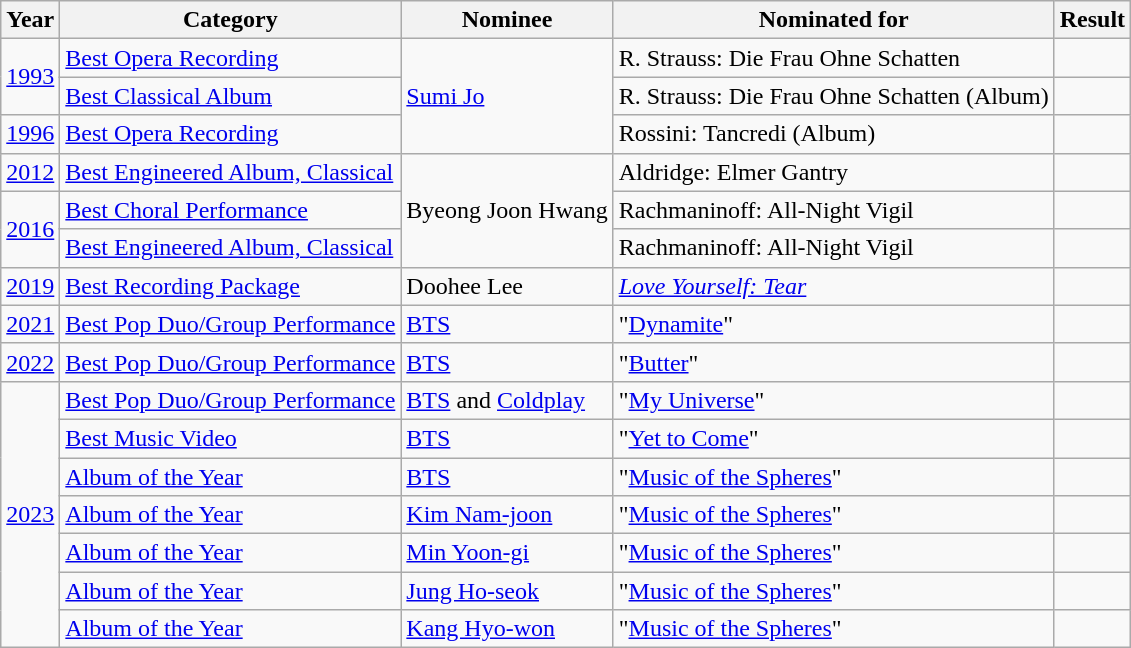<table class="wikitable">
<tr>
<th>Year</th>
<th>Category</th>
<th>Nominee</th>
<th>Nominated for</th>
<th>Result</th>
</tr>
<tr>
<td rowspan="2"><a href='#'>1993</a></td>
<td><a href='#'>Best Opera Recording</a></td>
<td rowspan="3"><a href='#'>Sumi Jo</a></td>
<td>R. Strauss: Die Frau Ohne Schatten</td>
<td></td>
</tr>
<tr>
<td><a href='#'>Best Classical Album</a></td>
<td>R. Strauss: Die Frau Ohne Schatten (Album)</td>
<td></td>
</tr>
<tr>
<td><a href='#'>1996</a></td>
<td><a href='#'>Best Opera Recording</a></td>
<td>Rossini: Tancredi (Album)</td>
<td></td>
</tr>
<tr>
<td><a href='#'>2012</a></td>
<td><a href='#'>Best Engineered Album, Classical</a></td>
<td rowspan="3">Byeong Joon Hwang</td>
<td>Aldridge: Elmer Gantry</td>
<td></td>
</tr>
<tr>
<td rowspan="2"><a href='#'>2016</a></td>
<td><a href='#'>Best Choral Performance</a></td>
<td>Rachmaninoff: All-Night Vigil</td>
<td></td>
</tr>
<tr>
<td><a href='#'>Best Engineered Album, Classical</a></td>
<td>Rachmaninoff: All-Night Vigil</td>
<td></td>
</tr>
<tr>
<td><a href='#'>2019</a></td>
<td><a href='#'>Best Recording Package</a></td>
<td>Doohee Lee</td>
<td><em><a href='#'>Love Yourself: Tear</a></em></td>
<td></td>
</tr>
<tr>
<td rowspan="1"><a href='#'>2021</a></td>
<td><a href='#'>Best Pop Duo/Group Performance</a></td>
<td><a href='#'>BTS</a></td>
<td>"<a href='#'>Dynamite</a>"</td>
<td></td>
</tr>
<tr>
<td><a href='#'>2022</a></td>
<td><a href='#'>Best Pop Duo/Group Performance</a></td>
<td><a href='#'>BTS</a></td>
<td>"<a href='#'>Butter</a>"</td>
<td></td>
</tr>
<tr>
<td rowspan="7"><a href='#'>2023</a></td>
<td><a href='#'>Best Pop Duo/Group Performance</a></td>
<td><a href='#'>BTS</a> and <a href='#'>Coldplay</a></td>
<td>"<a href='#'>My Universe</a>"</td>
<td></td>
</tr>
<tr>
<td><a href='#'>Best Music Video</a></td>
<td><a href='#'>BTS</a></td>
<td>"<a href='#'>Yet to Come</a>"</td>
<td></td>
</tr>
<tr>
<td><a href='#'>Album of the Year</a></td>
<td><a href='#'>BTS</a> </td>
<td>"<a href='#'>Music of the Spheres</a>"</td>
<td></td>
</tr>
<tr>
<td><a href='#'>Album of the Year</a></td>
<td><a href='#'>Kim Nam-joon</a> </td>
<td>"<a href='#'>Music of the Spheres</a>"</td>
<td></td>
</tr>
<tr>
<td><a href='#'>Album of the Year</a></td>
<td><a href='#'>Min Yoon-gi</a> </td>
<td>"<a href='#'>Music of the Spheres</a>"</td>
<td></td>
</tr>
<tr>
<td><a href='#'>Album of the Year</a></td>
<td><a href='#'>Jung Ho-seok</a> </td>
<td>"<a href='#'>Music of the Spheres</a>"</td>
<td></td>
</tr>
<tr>
<td><a href='#'>Album of the Year</a></td>
<td><a href='#'>Kang Hyo-won</a> </td>
<td>"<a href='#'>Music of the Spheres</a>"</td>
<td></td>
</tr>
</table>
